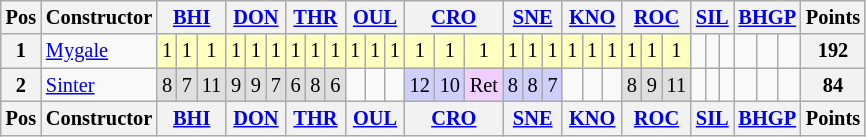<table class="wikitable" style="font-size: 85%; text-align: center;">
<tr valign="top">
<th valign="middle">Pos</th>
<th valign="middle">Constructor</th>
<th colspan="3"><a href='#'>BHI</a></th>
<th colspan="3"><a href='#'>DON</a></th>
<th colspan="3"><a href='#'>THR</a></th>
<th colspan="3"><a href='#'>OUL</a></th>
<th colspan="3"><a href='#'>CRO</a></th>
<th colspan="3"><a href='#'>SNE</a></th>
<th colspan="3"><a href='#'>KNO</a></th>
<th colspan="3"><a href='#'>ROC</a></th>
<th colspan="3"><a href='#'>SIL</a></th>
<th colspan="3"><a href='#'>BHGP</a></th>
<th valign=middle>Points</th>
</tr>
<tr>
<th>1</th>
<td align=left nowrap> <a href='#'>Mygale</a></td>
<td style="background:#ffffbf;">1</td>
<td style="background:#ffffbf;">1</td>
<td style="background:#ffffbf;">1</td>
<td style="background:#ffffbf;">1</td>
<td style="background:#ffffbf;">1</td>
<td style="background:#ffffbf;">1</td>
<td style="background:#ffffbf;">1</td>
<td style="background:#ffffbf;">1</td>
<td style="background:#ffffbf;">1</td>
<td style="background:#ffffbf;">1</td>
<td style="background:#ffffbf;">1</td>
<td style="background:#ffffbf;">1</td>
<td style="background:#ffffbf;">1</td>
<td style="background:#ffffbf;">1</td>
<td style="background:#ffffbf;">1</td>
<td style="background:#ffffbf;">1</td>
<td style="background:#ffffbf;">1</td>
<td style="background:#ffffbf;">1</td>
<td style="background:#ffffbf;">1</td>
<td style="background:#ffffbf;">1</td>
<td style="background:#ffffbf;">1</td>
<td style="background:#ffffbf;">1</td>
<td style="background:#ffffbf;">1</td>
<td style="background:#ffffbf;">1</td>
<td></td>
<td></td>
<td></td>
<td></td>
<td></td>
<td></td>
<th>192</th>
</tr>
<tr>
<th>2</th>
<td align=left> <a href='#'>Sinter</a></td>
<td style="background:#dfdfdf;">8</td>
<td style="background:#dfdfdf;">7</td>
<td style="background:#dfdfdf;">11</td>
<td style="background:#dfdfdf;">9</td>
<td style="background:#dfdfdf;">9</td>
<td style="background:#dfdfdf;">7</td>
<td style="background:#dfdfdf;">6</td>
<td style="background:#dfdfdf;">8</td>
<td style="background:#dfdfdf;">6</td>
<td></td>
<td></td>
<td></td>
<td style="background:#CFCFFF;">12</td>
<td style="background:#CFCFFF;">10</td>
<td style="background:#efcfff;">Ret</td>
<td style="background:#CFCFFF;">8</td>
<td style="background:#CFCFFF;">8</td>
<td style="background:#CFCFFF;">7</td>
<td></td>
<td></td>
<td></td>
<td style="background:#dfdfdf;">8</td>
<td style="background:#dfdfdf;">9</td>
<td style="background:#dfdfdf;">11</td>
<td></td>
<td></td>
<td></td>
<td></td>
<td></td>
<td></td>
<th>84</th>
</tr>
<tr valign="top">
<th valign="middle">Pos</th>
<th valign="middle">Constructor</th>
<th colspan="3"><a href='#'>BHI</a></th>
<th colspan="3"><a href='#'>DON</a></th>
<th colspan="3"><a href='#'>THR</a></th>
<th colspan="3"><a href='#'>OUL</a></th>
<th colspan="3"><a href='#'>CRO</a></th>
<th colspan="3"><a href='#'>SNE</a></th>
<th colspan="3"><a href='#'>KNO</a></th>
<th colspan="3"><a href='#'>ROC</a></th>
<th colspan="3"><a href='#'>SIL</a></th>
<th colspan="3"><a href='#'>BHGP</a></th>
<th valign=middle>Points</th>
</tr>
</table>
